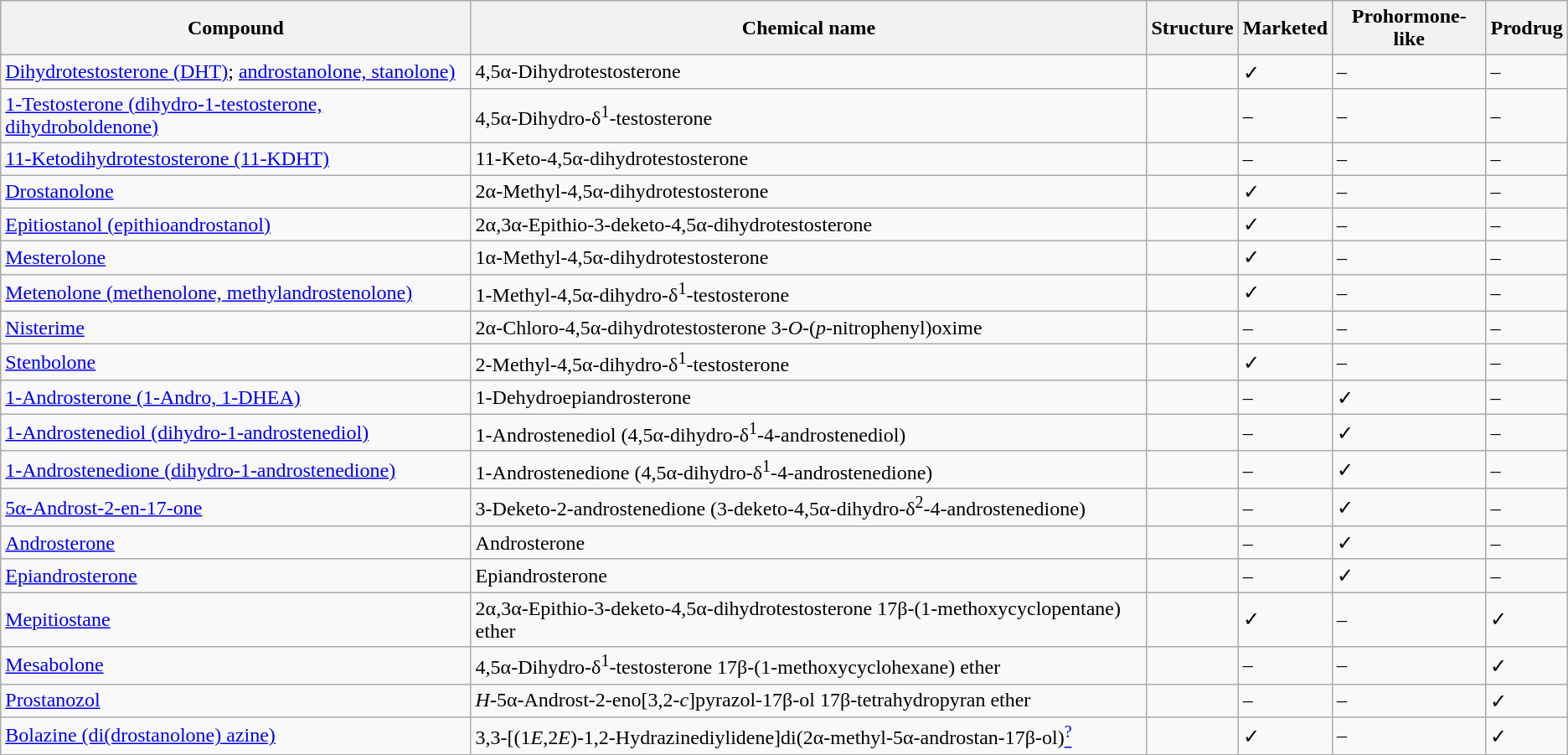<table class="wikitable" border="1">
<tr>
<th>Compound</th>
<th>Chemical name</th>
<th>Structure</th>
<th>Marketed</th>
<th>Prohormone-like</th>
<th>Prodrug</th>
</tr>
<tr>
<td><a href='#'>Dihydrotestosterone (DHT)</a>; <a href='#'>androstanolone, stanolone)</a></td>
<td>4,5α-Dihydrotestosterone</td>
<td></td>
<td>✓</td>
<td>–</td>
<td>–</td>
</tr>
<tr>
<td><a href='#'>1-Testosterone (dihydro-1-testosterone, dihydroboldenone)</a></td>
<td>4,5α-Dihydro-δ<sup>1</sup>-testosterone</td>
<td></td>
<td>–</td>
<td>–</td>
<td>–</td>
</tr>
<tr>
<td><a href='#'>11-Ketodihydrotestosterone (11-KDHT)</a></td>
<td>11-Keto-4,5α-dihydrotestosterone</td>
<td></td>
<td>–</td>
<td>–</td>
<td>–</td>
</tr>
<tr>
<td><a href='#'>Drostanolone</a></td>
<td>2α-Methyl-4,5α-dihydrotestosterone</td>
<td></td>
<td>✓</td>
<td>–</td>
<td>–</td>
</tr>
<tr>
<td><a href='#'>Epitiostanol (epithioandrostanol)</a></td>
<td>2α,3α-Epithio-3-deketo-4,5α-dihydrotestosterone</td>
<td></td>
<td>✓</td>
<td>–</td>
<td>–</td>
</tr>
<tr>
<td><a href='#'>Mesterolone</a></td>
<td>1α-Methyl-4,5α-dihydrotestosterone</td>
<td></td>
<td>✓</td>
<td>–</td>
<td>–</td>
</tr>
<tr>
<td><a href='#'>Metenolone (methenolone, methylandrostenolone)</a></td>
<td>1-Methyl-4,5α-dihydro-δ<sup>1</sup>-testosterone</td>
<td></td>
<td>✓</td>
<td>–</td>
<td>–</td>
</tr>
<tr>
<td><a href='#'>Nisterime</a></td>
<td>2α-Chloro-4,5α-dihydrotestosterone 3-<em>O</em>-(<em>p</em>-nitrophenyl)oxime</td>
<td></td>
<td>–</td>
<td>–</td>
<td>–</td>
</tr>
<tr>
<td><a href='#'>Stenbolone</a></td>
<td>2-Methyl-4,5α-dihydro-δ<sup>1</sup>-testosterone</td>
<td></td>
<td>✓</td>
<td>–</td>
<td>–</td>
</tr>
<tr>
<td><a href='#'>1-Androsterone (1-Andro, 1-DHEA)</a></td>
<td>1-Dehydroepiandrosterone</td>
<td></td>
<td>–</td>
<td>✓</td>
<td>–</td>
</tr>
<tr>
<td><a href='#'>1-Androstenediol (dihydro-1-androstenediol)</a></td>
<td>1-Androstenediol (4,5α-dihydro-δ<sup>1</sup>-4-androstenediol)</td>
<td></td>
<td>–</td>
<td>✓</td>
<td>–</td>
</tr>
<tr>
<td><a href='#'>1-Androstenedione (dihydro-1-androstenedione)</a></td>
<td>1-Androstenedione (4,5α-dihydro-δ<sup>1</sup>-4-androstenedione)</td>
<td></td>
<td>–</td>
<td>✓</td>
<td>–</td>
</tr>
<tr>
<td><a href='#'>5α-Androst-2-en-17-one</a></td>
<td>3-Deketo-2-androstenedione (3-deketo-4,5α-dihydro-δ<sup>2</sup>-4-androstenedione)</td>
<td></td>
<td>–</td>
<td>✓</td>
<td>–</td>
</tr>
<tr>
<td><a href='#'>Androsterone</a></td>
<td>Androsterone</td>
<td></td>
<td>–</td>
<td>✓</td>
<td>–</td>
</tr>
<tr>
<td><a href='#'>Epiandrosterone</a></td>
<td>Epiandrosterone</td>
<td></td>
<td>–</td>
<td>✓</td>
<td>–</td>
</tr>
<tr>
<td><a href='#'>Mepitiostane</a></td>
<td>2α,3α-Epithio-3-deketo-4,5α-dihydrotestosterone 17β-(1-methoxycyclopentane) ether</td>
<td></td>
<td>✓</td>
<td>–</td>
<td>✓</td>
</tr>
<tr>
<td><a href='#'>Mesabolone</a></td>
<td>4,5α-Dihydro-δ<sup>1</sup>-testosterone 17β-(1-methoxycyclohexane) ether</td>
<td></td>
<td>–</td>
<td>–</td>
<td>✓</td>
</tr>
<tr>
<td><a href='#'>Prostanozol</a></td>
<td><em>H</em>-5α-Androst-2-eno[3,2-<em>c</em>]pyrazol-17β-ol 17β-tetrahydropyran ether</td>
<td></td>
<td>–</td>
<td>–</td>
<td>✓</td>
</tr>
<tr>
<td><a href='#'>Bolazine (di(drostanolone) azine)</a></td>
<td>3,3-[(1<em>E</em>,2<em>E</em>)-1,2-Hydrazinediylidene]di(2α-methyl-5α-androstan-17β-ol)<a href='#'><sup>?</sup></a></td>
<td></td>
<td>✓</td>
<td>–</td>
<td>✓</td>
</tr>
</table>
